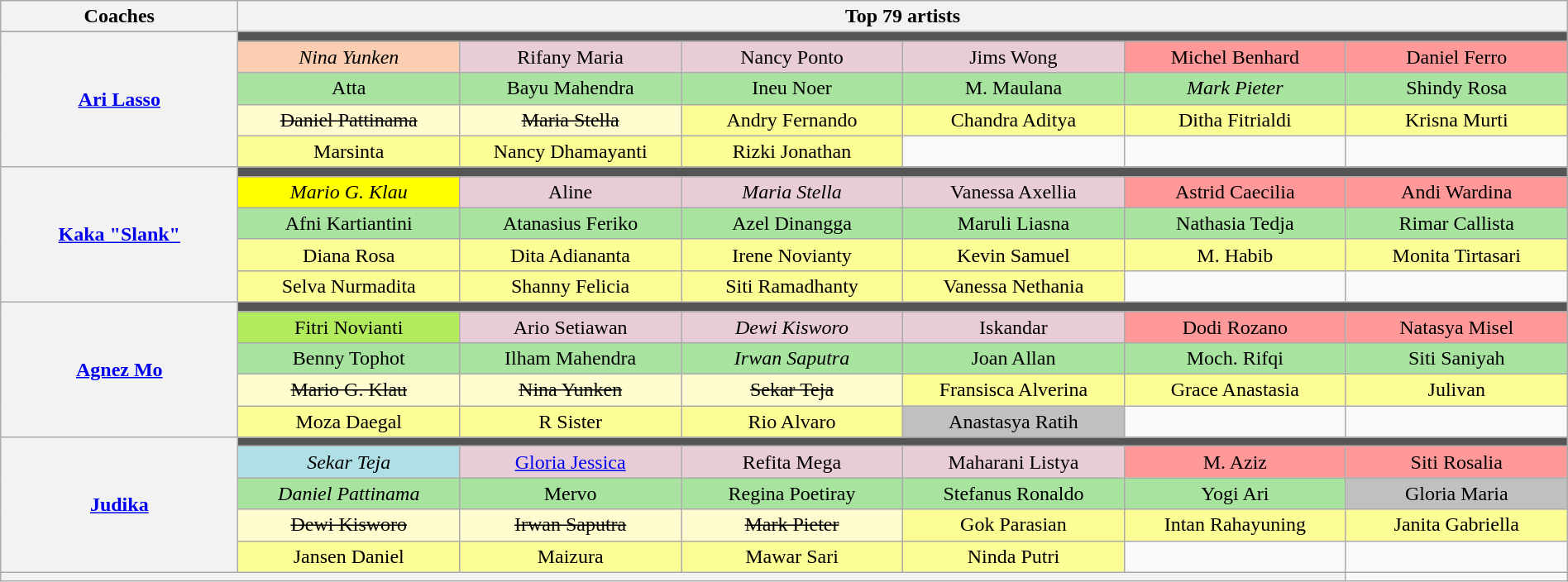<table class="wikitable" style="text-align:center; width:100%;">
<tr>
<th scope="col" style="width:15%;">Coaches</th>
<th colspan="6" scope="col" style="width:85%;">Top 79 artists</th>
</tr>
<tr>
</tr>
<tr>
<th rowspan="5"><a href='#'>Ari Lasso</a></th>
<td colspan="6" style="background:#555;"></td>
</tr>
<tr>
<td style="width:14%;"bgcolor="#fbceb1"><em>Nina Yunken</em></td>
<td style="width:14%;" bgcolor="#E8CCD7">Rifany Maria</td>
<td style="width:14%;" bgcolor="#E8CCD7">Nancy Ponto</td>
<td style="width:14%;" bgcolor="#E8CCD7">Jims Wong</td>
<td style="width:14%;" bgcolor="#FF9999">Michel Benhard</td>
<td style="width:14%;" bgcolor="#FF9999">Daniel Ferro</td>
</tr>
<tr>
<td style="background:#A8E4A0;">Atta</td>
<td style="background:#A8E4A0;">Bayu Mahendra</td>
<td style="background:#A8E4A0;">Ineu Noer</td>
<td style="background:#A8E4A0;">M. Maulana</td>
<td style="background:#A8E4A0;"><em>Mark Pieter</em></td>
<td style="background:#A8E4A0;">Shindy Rosa</td>
</tr>
<tr>
<td style="background:#FFFDD0;"><s>Daniel Pattinama</s></td>
<td style="background:#FFFDD0;"><s>Maria Stella</s></td>
<td style="background:#FDFD96;">Andry Fernando</td>
<td style="background:#FDFD96;">Chandra Aditya</td>
<td style="background:#FDFD96;">Ditha Fitrialdi</td>
<td style="background:#FDFD96;">Krisna Murti</td>
</tr>
<tr>
<td style="background:#FDFD96;">Marsinta</td>
<td style="background:#FDFD96;">Nancy Dhamayanti</td>
<td style="background:#FDFD96;">Rizki Jonathan</td>
<td></td>
<td></td>
<td></td>
</tr>
<tr>
<th rowspan="5"><a href='#'>Kaka "Slank"</a></th>
<td colspan="6" style="background:#555;"></td>
</tr>
<tr>
<td style="background:yellow;"><em>Mario G. Klau</em></td>
<td style="background:#E8CCD7;">Aline</td>
<td style="background:#E8CCD7;"><em>Maria Stella</em></td>
<td style="background:#E8CCD7;">Vanessa Axellia</td>
<td style="background:#ff9999;">Astrid Caecilia</td>
<td style="background:#ff9999;">Andi Wardina</td>
</tr>
<tr>
<td style="background:#A8E4A0;">Afni Kartiantini</td>
<td style="background:#A8E4A0;">Atanasius Feriko</td>
<td style="background:#A8E4A0;">Azel Dinangga</td>
<td style="background:#A8E4A0;">Maruli Liasna</td>
<td style="background:#A8E4A0;">Nathasia Tedja</td>
<td style="background:#A8E4A0;">Rimar Callista</td>
</tr>
<tr>
<td style="background:#FDFD96;">Diana Rosa</td>
<td style="background:#FDFD96;">Dita Adiananta</td>
<td style="background:#FDFD96;">Irene Novianty</td>
<td style="background:#FDFD96;">Kevin Samuel</td>
<td style="background:#FDFD96;">M. Habib</td>
<td style="background:#FDFD96;">Monita Tirtasari</td>
</tr>
<tr>
<td style="background:#FDFD96;">Selva Nurmadita</td>
<td style="background:#FDFD96;">Shanny Felicia</td>
<td style="background:#FDFD96;">Siti Ramadhanty</td>
<td style="background:#FDFD96;">Vanessa Nethania</td>
<td></td>
<td></td>
</tr>
<tr>
<th rowspan="5"><a href='#'>Agnez Mo</a></th>
<td colspan="6" style="background:#555;"></td>
</tr>
<tr>
<td style="background:#B2EC5D;">Fitri Novianti</td>
<td style="background:#E8CCD7;">Ario Setiawan</td>
<td style="background:#E8CCD7;"><em>Dewi Kisworo</em></td>
<td style="background:#E8CCD7;">Iskandar</td>
<td style="background:#ff9999;">Dodi Rozano</td>
<td style="background:#ff9999;">Natasya Misel</td>
</tr>
<tr>
<td style="background:#A8E4A0;">Benny Tophot</td>
<td style="background:#A8E4A0;">Ilham Mahendra</td>
<td style="background:#A8E4A0;"><em>Irwan Saputra</em></td>
<td style="background:#A8E4A0;">Joan Allan</td>
<td style="background:#A8E4A0;">Moch. Rifqi</td>
<td style="background:#A8E4A0;">Siti Saniyah</td>
</tr>
<tr>
<td style="background:#FFFDD0;"><s>Mario G. Klau</s></td>
<td style="background:#FFFDD0;"><s>Nina Yunken</s></td>
<td style="background:#FFFDD0;"><s>Sekar Teja</s></td>
<td style="background:#FDFD96;">Fransisca Alverina</td>
<td style="background:#FDFD96;">Grace Anastasia</td>
<td style="background:#FDFD96;">Julivan</td>
</tr>
<tr>
<td style="background:#FDFD96;">Moza Daegal</td>
<td style="background:#FDFD96;">R Sister</td>
<td style="background:#FDFD96;">Rio Alvaro</td>
<td style="background:silver">Anastasya Ratih</td>
<td></td>
<td></td>
</tr>
<tr>
<th rowspan="5"><a href='#'>Judika</a></th>
<td colspan="6" style="background:#555;"></td>
</tr>
<tr>
<td style="background:#B0E0E6;"><em>Sekar Teja</em></td>
<td style="background:#E8CCD7;"><a href='#'>Gloria Jessica</a></td>
<td style="background:#E8CCD7;">Refita Mega</td>
<td style="background:#E8CCD7;">Maharani Listya</td>
<td style="background:#ff9999;">M. Aziz</td>
<td style="background:#ff9999;">Siti Rosalia</td>
</tr>
<tr>
<td style="background:#A8E4A0;"><em>Daniel Pattinama</em></td>
<td style="background:#A8E4A0;">Mervo</td>
<td style="background:#A8E4A0;">Regina Poetiray</td>
<td style="background:#A8E4A0;">Stefanus Ronaldo</td>
<td style="background:#A8E4A0;">Yogi Ari</td>
<td style="background:silver">Gloria Maria</td>
</tr>
<tr>
<td style="background:#FFFDD0;"><s>Dewi Kisworo</s></td>
<td style="background:#FFFDD0;"><s>Irwan Saputra</s></td>
<td style="background:#FFFDD0;"><s>Mark Pieter</s></td>
<td style="background:#FDFD96;">Gok Parasian</td>
<td style="background:#FDFD96;">Intan Rahayuning</td>
<td style="background:#FDFD96;">Janita Gabriella</td>
</tr>
<tr>
<td style="background:#FDFD96;">Jansen Daniel</td>
<td style="background:#FDFD96;">Maizura</td>
<td style="background:#FDFD96;">Mawar Sari</td>
<td style="background:#FDFD96;">Ninda Putri</td>
<td></td>
<td></td>
</tr>
<tr>
<th style="font-size:90%; line-height:12px;" colspan="6"><small></small></th>
</tr>
</table>
